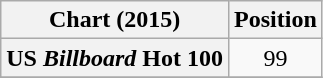<table class="wikitable sortable plainrowheaders" style="text-align:center">
<tr>
<th scope="col">Chart (2015)</th>
<th scope="col">Position</th>
</tr>
<tr>
<th scope="row">US <em>Billboard</em> Hot 100</th>
<td>99</td>
</tr>
<tr>
</tr>
</table>
